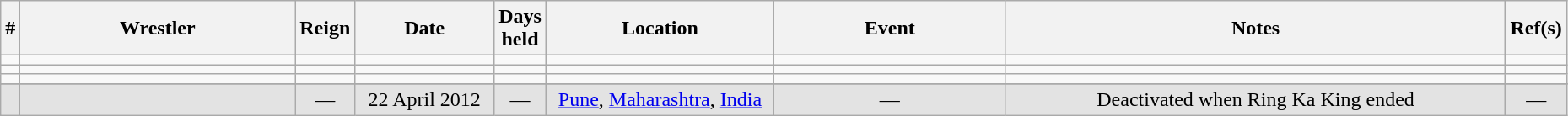<table class="wikitable sortable" width=98% style="text-align:center;">
<tr>
<th width=0%>#</th>
<th width=20%>Wrestler</th>
<th width=0%>Reign</th>
<th width=10%>Date</th>
<th width=0%>Days<br>held</th>
<th width=16%>Location</th>
<th width=17%>Event</th>
<th width=60% class="unsortable">Notes</th>
<th width=0% class="unsortable">Ref(s)</th>
</tr>
<tr>
<td></td>
<td></td>
<td></td>
<td></td>
<td></td>
<td></td>
<td></td>
<td></td>
<td></td>
</tr>
<tr>
<td></td>
<td></td>
<td></td>
<td></td>
<td></td>
<td></td>
<td></td>
<td></td>
<td></td>
</tr>
<tr>
<td></td>
<td></td>
<td></td>
<td></td>
<td></td>
<td></td>
<td></td>
<td></td>
<td></td>
</tr>
<tr>
</tr>
<tr style="background-color:#e3e3e3">
<td></td>
<td></td>
<td align=center>—</td>
<td align=center>22 April 2012</td>
<td align=center>—</td>
<td align=center><a href='#'>Pune</a>, <a href='#'>Maharashtra</a>, <a href='#'>India</a></td>
<td align=center>—</td>
<td align="center">Deactivated when Ring Ka King ended</td>
<td align=center>—</td>
</tr>
</table>
